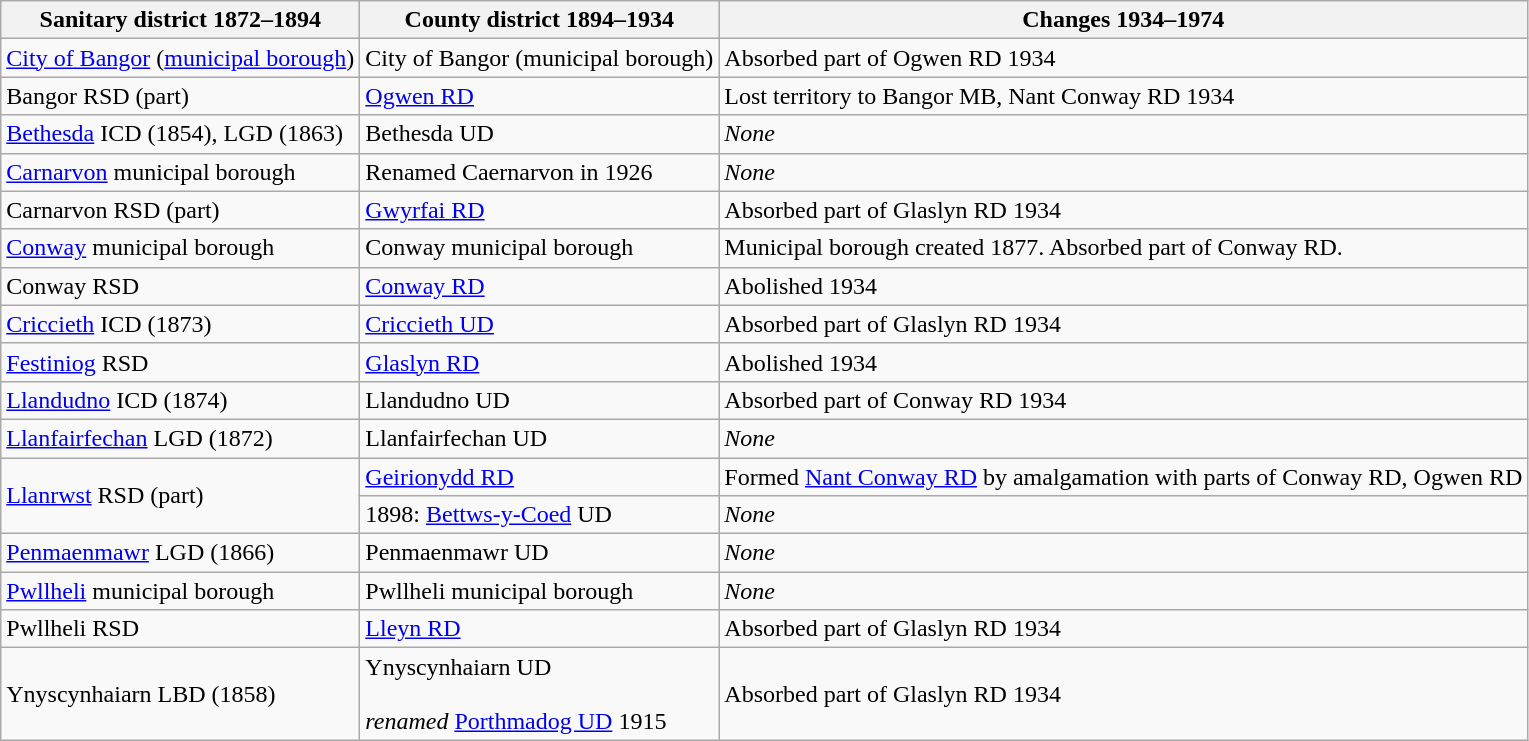<table class="wikitable">
<tr>
<th>Sanitary district 1872–1894</th>
<th>County district 1894–1934</th>
<th>Changes 1934–1974</th>
</tr>
<tr>
<td><a href='#'>City of Bangor</a> (<a href='#'>municipal borough</a>)</td>
<td>City of Bangor (municipal borough)</td>
<td>Absorbed part of Ogwen RD 1934</td>
</tr>
<tr>
<td>Bangor RSD (part)</td>
<td><a href='#'>Ogwen RD</a></td>
<td>Lost territory to Bangor MB, Nant Conway RD 1934</td>
</tr>
<tr>
<td><a href='#'>Bethesda</a> ICD (1854), LGD (1863)</td>
<td>Bethesda UD</td>
<td><em>None</em></td>
</tr>
<tr>
<td><a href='#'>Carnarvon</a> municipal borough</td>
<td>Renamed Caernarvon in 1926</td>
<td><em>None</em></td>
</tr>
<tr>
<td>Carnarvon RSD (part)</td>
<td><a href='#'>Gwyrfai RD</a></td>
<td>Absorbed part of Glaslyn RD 1934</td>
</tr>
<tr>
<td><a href='#'>Conway</a> municipal borough</td>
<td>Conway municipal borough</td>
<td>Municipal borough created 1877. Absorbed part of Conway RD.</td>
</tr>
<tr>
<td>Conway RSD</td>
<td><a href='#'>Conway RD</a></td>
<td>Abolished 1934</td>
</tr>
<tr>
<td><a href='#'>Criccieth</a> ICD (1873)</td>
<td><a href='#'>Criccieth UD</a></td>
<td>Absorbed part of Glaslyn RD 1934</td>
</tr>
<tr>
<td><a href='#'>Festiniog</a> RSD</td>
<td><a href='#'>Glaslyn RD</a></td>
<td>Abolished 1934</td>
</tr>
<tr>
<td><a href='#'>Llandudno</a> ICD (1874)</td>
<td>Llandudno UD</td>
<td>Absorbed part of Conway RD 1934</td>
</tr>
<tr>
<td><a href='#'>Llanfairfechan</a> LGD (1872)</td>
<td>Llanfairfechan UD</td>
<td><em>None</em></td>
</tr>
<tr>
<td rowspan=2><a href='#'>Llanrwst</a> RSD (part)</td>
<td><a href='#'>Geirionydd RD</a></td>
<td>Formed <a href='#'>Nant Conway RD</a> by amalgamation with parts of Conway RD, Ogwen RD</td>
</tr>
<tr>
<td>1898: <a href='#'>Bettws-y-Coed</a> UD</td>
<td><em>None</em></td>
</tr>
<tr>
<td><a href='#'>Penmaenmawr</a> LGD (1866)</td>
<td>Penmaenmawr UD</td>
<td><em>None</em></td>
</tr>
<tr>
<td><a href='#'>Pwllheli</a> municipal borough</td>
<td>Pwllheli municipal borough</td>
<td><em>None</em></td>
</tr>
<tr>
<td>Pwllheli RSD</td>
<td><a href='#'>Lleyn RD</a></td>
<td>Absorbed part of Glaslyn RD 1934</td>
</tr>
<tr>
<td>Ynyscynhaiarn LBD (1858)</td>
<td>Ynyscynhaiarn UD<br><br><em>renamed</em> <a href='#'>Porthmadog UD</a> 1915</td>
<td>Absorbed part of Glaslyn RD 1934</td>
</tr>
</table>
